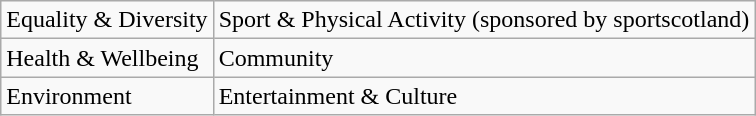<table class="wikitable">
<tr>
<td>Equality & Diversity</td>
<td>Sport & Physical Activity (sponsored by sportscotland)</td>
</tr>
<tr>
<td>Health & Wellbeing</td>
<td>Community</td>
</tr>
<tr>
<td>Environment</td>
<td>Entertainment & Culture</td>
</tr>
</table>
